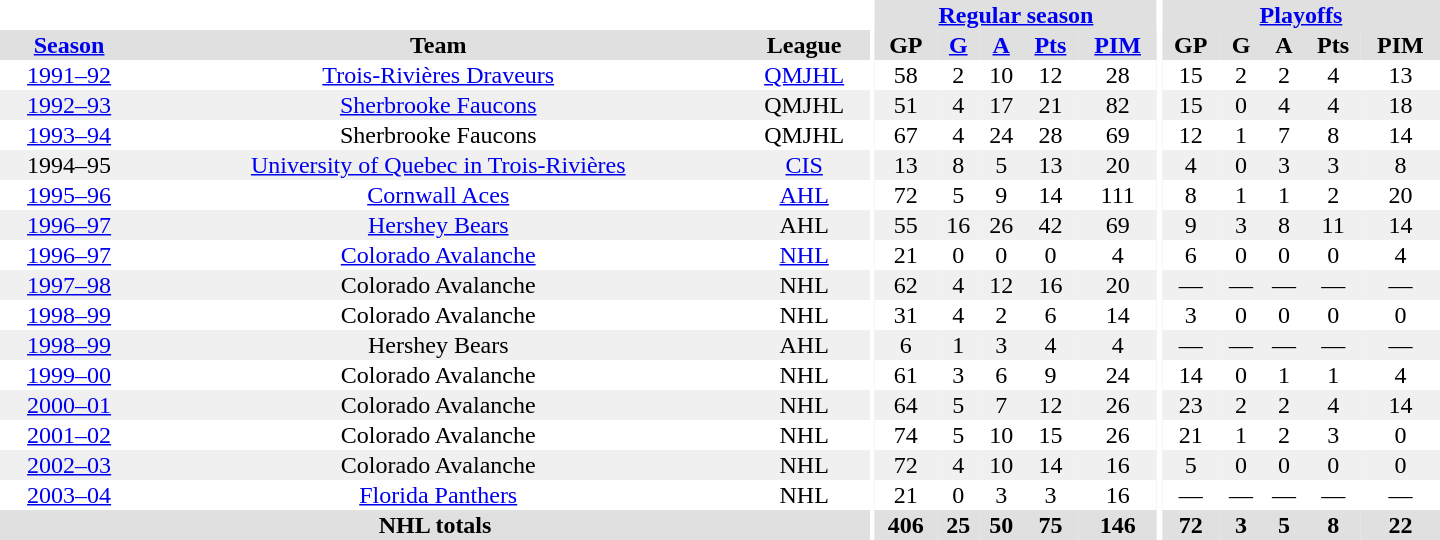<table border="0" cellpadding="1" cellspacing="0" style="text-align:center; width:60em">
<tr bgcolor="#e0e0e0">
<th colspan="3" bgcolor="#ffffff"></th>
<th rowspan="99" bgcolor="#ffffff"></th>
<th colspan="5"><a href='#'>Regular season</a></th>
<th rowspan="99" bgcolor="#ffffff"></th>
<th colspan="5"><a href='#'>Playoffs</a></th>
</tr>
<tr bgcolor="#e0e0e0">
<th><a href='#'>Season</a></th>
<th>Team</th>
<th>League</th>
<th>GP</th>
<th><a href='#'>G</a></th>
<th><a href='#'>A</a></th>
<th><a href='#'>Pts</a></th>
<th><a href='#'>PIM</a></th>
<th>GP</th>
<th>G</th>
<th>A</th>
<th>Pts</th>
<th>PIM</th>
</tr>
<tr ALIGN="center">
<td><a href='#'>1991–92</a></td>
<td><a href='#'>Trois-Rivières Draveurs</a></td>
<td><a href='#'>QMJHL</a></td>
<td>58</td>
<td>2</td>
<td>10</td>
<td>12</td>
<td>28</td>
<td>15</td>
<td>2</td>
<td>2</td>
<td>4</td>
<td>13</td>
</tr>
<tr ALIGN="center" bgcolor="#f0f0f0">
<td><a href='#'>1992–93</a></td>
<td><a href='#'>Sherbrooke Faucons</a></td>
<td>QMJHL</td>
<td>51</td>
<td>4</td>
<td>17</td>
<td>21</td>
<td>82</td>
<td>15</td>
<td>0</td>
<td>4</td>
<td>4</td>
<td>18</td>
</tr>
<tr ALIGN="center">
<td><a href='#'>1993–94</a></td>
<td>Sherbrooke Faucons</td>
<td>QMJHL</td>
<td>67</td>
<td>4</td>
<td>24</td>
<td>28</td>
<td>69</td>
<td>12</td>
<td>1</td>
<td>7</td>
<td>8</td>
<td>14</td>
</tr>
<tr ALIGN="center" bgcolor="#f0f0f0">
<td>1994–95</td>
<td><a href='#'>University of Quebec in Trois-Rivières</a></td>
<td><a href='#'>CIS</a></td>
<td>13</td>
<td>8</td>
<td>5</td>
<td>13</td>
<td>20</td>
<td>4</td>
<td>0</td>
<td>3</td>
<td>3</td>
<td>8</td>
</tr>
<tr ALIGN="center">
<td><a href='#'>1995–96</a></td>
<td><a href='#'>Cornwall Aces</a></td>
<td><a href='#'>AHL</a></td>
<td>72</td>
<td>5</td>
<td>9</td>
<td>14</td>
<td>111</td>
<td>8</td>
<td>1</td>
<td>1</td>
<td>2</td>
<td>20</td>
</tr>
<tr ALIGN="center" bgcolor="#f0f0f0">
<td><a href='#'>1996–97</a></td>
<td><a href='#'>Hershey Bears</a></td>
<td>AHL</td>
<td>55</td>
<td>16</td>
<td>26</td>
<td>42</td>
<td>69</td>
<td>9</td>
<td>3</td>
<td>8</td>
<td>11</td>
<td>14</td>
</tr>
<tr ALIGN="center">
<td><a href='#'>1996–97</a></td>
<td><a href='#'>Colorado Avalanche</a></td>
<td><a href='#'>NHL</a></td>
<td>21</td>
<td>0</td>
<td>0</td>
<td>0</td>
<td>4</td>
<td>6</td>
<td>0</td>
<td>0</td>
<td>0</td>
<td>4</td>
</tr>
<tr ALIGN="center" bgcolor="#f0f0f0">
<td><a href='#'>1997–98</a></td>
<td>Colorado Avalanche</td>
<td>NHL</td>
<td>62</td>
<td>4</td>
<td>12</td>
<td>16</td>
<td>20</td>
<td>—</td>
<td>—</td>
<td>—</td>
<td>—</td>
<td>—</td>
</tr>
<tr ALIGN="center">
<td><a href='#'>1998–99</a></td>
<td>Colorado Avalanche</td>
<td>NHL</td>
<td>31</td>
<td>4</td>
<td>2</td>
<td>6</td>
<td>14</td>
<td>3</td>
<td>0</td>
<td>0</td>
<td>0</td>
<td>0</td>
</tr>
<tr ALIGN="center" bgcolor="#f0f0f0">
<td><a href='#'>1998–99</a></td>
<td>Hershey Bears</td>
<td>AHL</td>
<td>6</td>
<td>1</td>
<td>3</td>
<td>4</td>
<td>4</td>
<td>—</td>
<td>—</td>
<td>—</td>
<td>—</td>
<td>—</td>
</tr>
<tr ALIGN="center">
<td><a href='#'>1999–00</a></td>
<td>Colorado Avalanche</td>
<td>NHL</td>
<td>61</td>
<td>3</td>
<td>6</td>
<td>9</td>
<td>24</td>
<td>14</td>
<td>0</td>
<td>1</td>
<td>1</td>
<td>4</td>
</tr>
<tr ALIGN="center" bgcolor="#f0f0f0">
<td><a href='#'>2000–01</a></td>
<td>Colorado Avalanche</td>
<td>NHL</td>
<td>64</td>
<td>5</td>
<td>7</td>
<td>12</td>
<td>26</td>
<td>23</td>
<td>2</td>
<td>2</td>
<td>4</td>
<td>14</td>
</tr>
<tr ALIGN="center">
<td><a href='#'>2001–02</a></td>
<td>Colorado Avalanche</td>
<td>NHL</td>
<td>74</td>
<td>5</td>
<td>10</td>
<td>15</td>
<td>26</td>
<td>21</td>
<td>1</td>
<td>2</td>
<td>3</td>
<td>0</td>
</tr>
<tr ALIGN="center" bgcolor="#f0f0f0">
<td><a href='#'>2002–03</a></td>
<td>Colorado Avalanche</td>
<td>NHL</td>
<td>72</td>
<td>4</td>
<td>10</td>
<td>14</td>
<td>16</td>
<td>5</td>
<td>0</td>
<td>0</td>
<td>0</td>
<td>0</td>
</tr>
<tr ALIGN="center">
<td><a href='#'>2003–04</a></td>
<td><a href='#'>Florida Panthers</a></td>
<td>NHL</td>
<td>21</td>
<td>0</td>
<td>3</td>
<td>3</td>
<td>16</td>
<td>—</td>
<td>—</td>
<td>—</td>
<td>—</td>
<td>—</td>
</tr>
<tr bgcolor="#e0e0e0">
<th colspan="3">NHL totals</th>
<th>406</th>
<th>25</th>
<th>50</th>
<th>75</th>
<th>146</th>
<th>72</th>
<th>3</th>
<th>5</th>
<th>8</th>
<th>22</th>
</tr>
</table>
